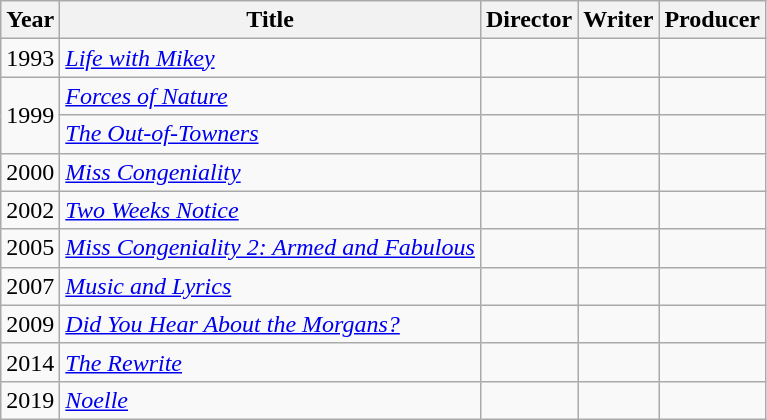<table class="wikitable">
<tr>
<th>Year</th>
<th>Title</th>
<th>Director</th>
<th>Writer</th>
<th>Producer</th>
</tr>
<tr>
<td>1993</td>
<td><em><a href='#'>Life with Mikey</a></em></td>
<td></td>
<td></td>
<td></td>
</tr>
<tr>
<td rowspan=2>1999</td>
<td><em><a href='#'>Forces of Nature</a></em></td>
<td></td>
<td></td>
<td></td>
</tr>
<tr>
<td><em><a href='#'>The Out-of-Towners</a></em></td>
<td></td>
<td></td>
<td></td>
</tr>
<tr>
<td>2000</td>
<td><em><a href='#'>Miss Congeniality</a></em></td>
<td></td>
<td></td>
<td></td>
</tr>
<tr>
<td>2002</td>
<td><em><a href='#'>Two Weeks Notice</a></em></td>
<td></td>
<td></td>
<td></td>
</tr>
<tr>
<td>2005</td>
<td><em><a href='#'>Miss Congeniality 2: Armed and Fabulous</a></em></td>
<td></td>
<td></td>
<td></td>
</tr>
<tr>
<td>2007</td>
<td><em><a href='#'>Music and Lyrics</a></em></td>
<td></td>
<td></td>
<td></td>
</tr>
<tr>
<td>2009</td>
<td><em><a href='#'>Did You Hear About the Morgans?</a></em></td>
<td></td>
<td></td>
<td></td>
</tr>
<tr>
<td>2014</td>
<td><em><a href='#'>The Rewrite</a></em></td>
<td></td>
<td></td>
<td></td>
</tr>
<tr>
<td>2019</td>
<td><em><a href='#'>Noelle</a></em></td>
<td></td>
<td></td>
<td></td>
</tr>
</table>
